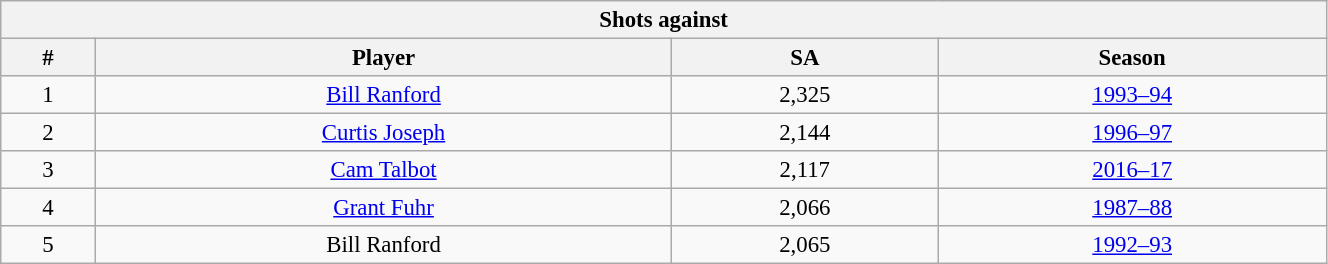<table class="wikitable" style="text-align: center; font-size: 95%" width="70%">
<tr>
<th colspan="4">Shots against</th>
</tr>
<tr>
<th>#</th>
<th>Player</th>
<th>SA</th>
<th>Season</th>
</tr>
<tr>
<td>1</td>
<td><a href='#'>Bill Ranford</a></td>
<td>2,325</td>
<td><a href='#'>1993–94</a></td>
</tr>
<tr>
<td>2</td>
<td><a href='#'>Curtis Joseph</a></td>
<td>2,144</td>
<td><a href='#'>1996–97</a></td>
</tr>
<tr>
<td>3</td>
<td><a href='#'>Cam Talbot</a></td>
<td>2,117</td>
<td><a href='#'>2016–17</a></td>
</tr>
<tr>
<td>4</td>
<td><a href='#'>Grant Fuhr</a></td>
<td>2,066</td>
<td><a href='#'>1987–88</a></td>
</tr>
<tr>
<td>5</td>
<td>Bill Ranford</td>
<td>2,065</td>
<td><a href='#'>1992–93</a></td>
</tr>
</table>
